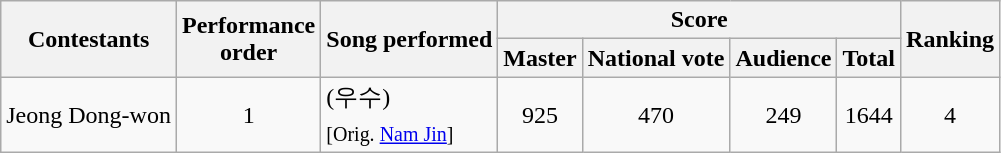<table class="wikitable sortable">
<tr>
<th rowspan=2>Contestants</th>
<th rowspan=2>Performance<br>order</th>
<th rowspan=2>Song performed</th>
<th colspan=4>Score</th>
<th rowspan=2>Ranking</th>
</tr>
<tr>
<th>Master</th>
<th>National vote</th>
<th>Audience</th>
<th>Total</th>
</tr>
<tr>
<td>Jeong Dong-won</td>
<td align=center>1</td>
<td>(우수)<br><sub>[Orig. <a href='#'>Nam Jin</a>]</sub></td>
<td align=center>925</td>
<td align=center>470</td>
<td align=center>249</td>
<td align=center>1644</td>
<td align=center>4</td>
</tr>
</table>
